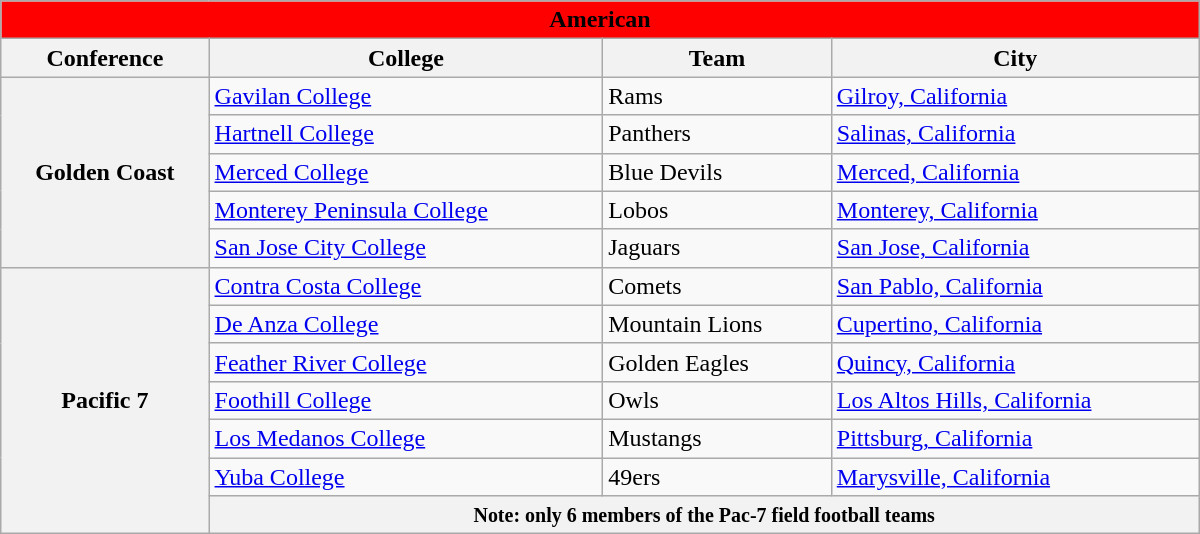<table class="wikitable sortable" style=width:50em>
<tr>
<th style=background-color:Red colspan=4><span>American</span></th>
</tr>
<tr>
<th>Conference</th>
<th>College</th>
<th>Team</th>
<th>City</th>
</tr>
<tr>
<th rowspan=5>Golden Coast</th>
<td><a href='#'>Gavilan College</a></td>
<td>Rams</td>
<td><a href='#'>Gilroy, California</a></td>
</tr>
<tr>
<td><a href='#'>Hartnell College</a></td>
<td>Panthers</td>
<td><a href='#'>Salinas, California</a></td>
</tr>
<tr>
<td><a href='#'>Merced College</a></td>
<td>Blue Devils</td>
<td><a href='#'>Merced, California</a></td>
</tr>
<tr>
<td><a href='#'>Monterey Peninsula College</a></td>
<td>Lobos</td>
<td><a href='#'>Monterey, California</a></td>
</tr>
<tr>
<td><a href='#'>San Jose City College</a></td>
<td>Jaguars</td>
<td><a href='#'>San Jose, California</a></td>
</tr>
<tr>
<th rowspan=7>Pacific 7</th>
<td><a href='#'>Contra Costa College</a></td>
<td>Comets</td>
<td><a href='#'>San Pablo, California</a></td>
</tr>
<tr>
<td><a href='#'>De Anza College</a></td>
<td>Mountain Lions</td>
<td><a href='#'>Cupertino, California</a></td>
</tr>
<tr>
<td><a href='#'>Feather River College</a></td>
<td>Golden Eagles</td>
<td><a href='#'>Quincy, California</a></td>
</tr>
<tr>
<td><a href='#'>Foothill College</a></td>
<td>Owls</td>
<td><a href='#'>Los Altos Hills, California</a></td>
</tr>
<tr>
<td><a href='#'>Los Medanos College</a></td>
<td>Mustangs</td>
<td><a href='#'>Pittsburg, California</a></td>
</tr>
<tr>
<td><a href='#'>Yuba College</a></td>
<td>49ers</td>
<td><a href='#'>Marysville, California</a></td>
</tr>
<tr>
<th colspan="4"><small>Note: only 6 members of the Pac-7 field football teams</small></th>
</tr>
</table>
